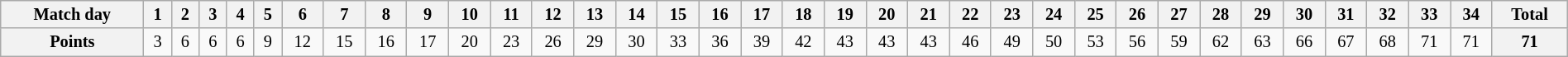<table class="wikitable" style="width:100%; font-size:85%;">
<tr valign=top>
<th align=center>Match day</th>
<th align=center>1</th>
<th align=center>2</th>
<th align=center>3</th>
<th align=center>4</th>
<th align=center>5</th>
<th align=center>6</th>
<th align=center>7</th>
<th align=center>8</th>
<th align=center>9</th>
<th align=center>10</th>
<th align=center>11</th>
<th align=center>12</th>
<th align=center>13</th>
<th align=center>14</th>
<th align=center>15</th>
<th align=center>16</th>
<th align=center>17</th>
<th align=center>18</th>
<th align=center>19</th>
<th align=center>20</th>
<th align=center>21</th>
<th align=center>22</th>
<th align=center>23</th>
<th align=center>24</th>
<th align=center>25</th>
<th align=center>26</th>
<th align=center>27</th>
<th align=center>28</th>
<th align=center>29</th>
<th align=center>30</th>
<th align=center>31</th>
<th align=center>32</th>
<th align=center>33</th>
<th align=center>34</th>
<th align=center>Total</th>
</tr>
<tr>
<th align=center>Points</th>
<td align=center>3</td>
<td align=center>6</td>
<td align=center>6</td>
<td align=center>6</td>
<td align=center>9</td>
<td align=center>12</td>
<td align=center>15</td>
<td align=center>16</td>
<td align=center>17</td>
<td align=center>20</td>
<td align=center>23</td>
<td align=center>26</td>
<td align=center>29</td>
<td align=center>30</td>
<td align=center>33</td>
<td align=center>36</td>
<td align=center>39</td>
<td align=center>42</td>
<td align=center>43</td>
<td align=center>43</td>
<td align=center>43</td>
<td align=center>46</td>
<td align=center>49</td>
<td align=center>50</td>
<td align=center>53</td>
<td align=center>56</td>
<td align=center>59</td>
<td align=center>62</td>
<td align=center>63</td>
<td align=center>66</td>
<td align=center>67</td>
<td align=center>68</td>
<td align=center>71</td>
<td align=center>71</td>
<th align=center>71</th>
</tr>
</table>
